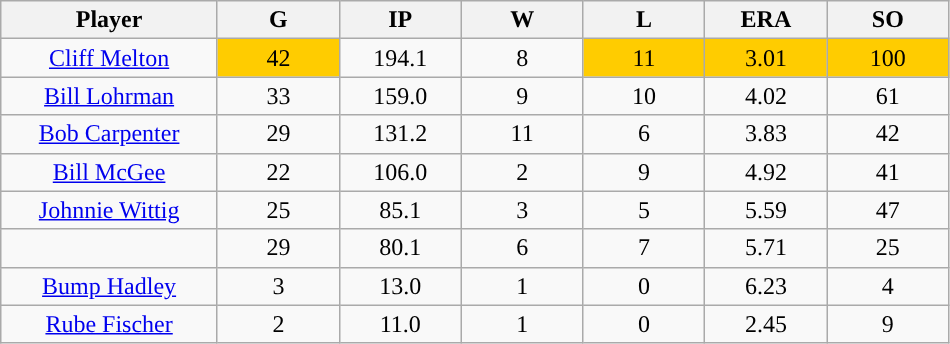<table class="wikitable sortable">
<tr>
<th bgcolor="#DDDDFF" width="16%">Player</th>
<th bgcolor="#DDDDFF" width="9%">G</th>
<th bgcolor="#DDDDFF" width="9%">IP</th>
<th bgcolor="#DDDDFF" width="9%">W</th>
<th bgcolor="#DDDDFF" width="9%">L</th>
<th bgcolor="#DDDDFF" width="9%">ERA</th>
<th bgcolor="#DDDDFF" width="9%">SO</th>
</tr>
<tr align="center">
<td><a href='#'>Cliff Melton</a></td>
<td style="background:#fc0;">42</td>
<td>194.1</td>
<td>8</td>
<td style="background:#fc0;">11</td>
<td style="background:#fc0;">3.01</td>
<td style="background:#fc0;">100</td>
</tr>
<tr align="center">
<td><a href='#'>Bill Lohrman</a></td>
<td>33</td>
<td>159.0</td>
<td>9</td>
<td>10</td>
<td>4.02</td>
<td>61</td>
</tr>
<tr align="center">
<td><a href='#'>Bob Carpenter</a></td>
<td>29</td>
<td>131.2</td>
<td>11</td>
<td>6</td>
<td>3.83</td>
<td>42</td>
</tr>
<tr align="center">
<td><a href='#'>Bill McGee</a></td>
<td>22</td>
<td>106.0</td>
<td>2</td>
<td>9</td>
<td>4.92</td>
<td>41</td>
</tr>
<tr align="center">
<td><a href='#'>Johnnie Wittig</a></td>
<td>25</td>
<td>85.1</td>
<td>3</td>
<td>5</td>
<td>5.59</td>
<td>47</td>
</tr>
<tr align="center">
<td></td>
<td>29</td>
<td>80.1</td>
<td>6</td>
<td>7</td>
<td>5.71</td>
<td>25</td>
</tr>
<tr align="center">
<td><a href='#'>Bump Hadley</a></td>
<td>3</td>
<td>13.0</td>
<td>1</td>
<td>0</td>
<td>6.23</td>
<td>4</td>
</tr>
<tr align="center">
<td><a href='#'>Rube Fischer</a></td>
<td>2</td>
<td>11.0</td>
<td>1</td>
<td>0</td>
<td>2.45</td>
<td>9</td>
</tr>
</table>
